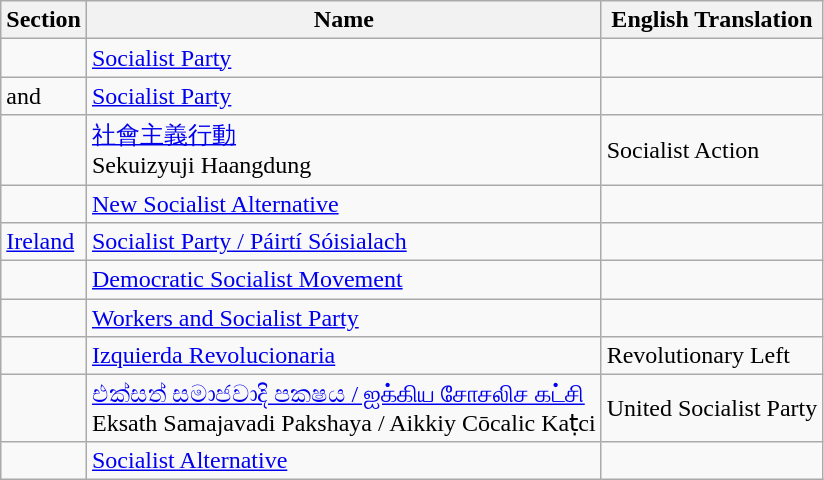<table class="wikitable" style="text-align:left;">
<tr>
<th>Section</th>
<th>Name</th>
<th>English Translation</th>
</tr>
<tr>
<td></td>
<td><a href='#'>Socialist Party</a></td>
<td></td>
</tr>
<tr>
<td> and </td>
<td><a href='#'>Socialist Party</a></td>
<td></td>
</tr>
<tr>
<td></td>
<td><a href='#'>社會主義行動</a><br>Sekuizyuji Haangdung</td>
<td>Socialist Action</td>
</tr>
<tr>
<td></td>
<td><a href='#'>New Socialist Alternative</a></td>
<td></td>
</tr>
<tr>
<td>  <a href='#'>Ireland</a></td>
<td><a href='#'>Socialist Party / Páirtí Sóisialach</a></td>
<td></td>
</tr>
<tr>
<td></td>
<td><a href='#'>Democratic Socialist Movement</a></td>
<td></td>
</tr>
<tr>
<td></td>
<td><a href='#'>Workers and Socialist Party</a></td>
<td></td>
</tr>
<tr>
<td></td>
<td><a href='#'>Izquierda Revolucionaria</a></td>
<td>Revolutionary Left</td>
</tr>
<tr>
<td></td>
<td><a href='#'>එක්සත් සමාජවාදි පකෂය / ஐக்கிய சோசலிச கட்சி</a><br>Eksath Samajavadi Pakshaya / Aikkiy Cōcalic Kaṭci</td>
<td>United Socialist Party</td>
</tr>
<tr>
<td></td>
<td><a href='#'>Socialist Alternative</a></td>
<td></td>
</tr>
</table>
